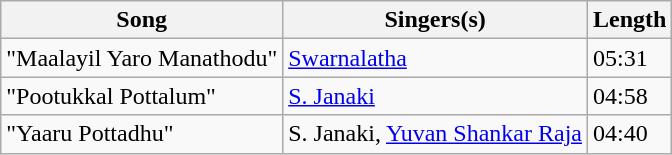<table class="wikitable">
<tr>
<th>Song</th>
<th>Singers(s)</th>
<th>Length</th>
</tr>
<tr>
<td>"Maalayil Yaro Manathodu"</td>
<td><a href='#'>Swarnalatha</a></td>
<td>05:31</td>
</tr>
<tr>
<td>"Pootukkal Pottalum"</td>
<td><a href='#'>S. Janaki</a></td>
<td>04:58</td>
</tr>
<tr>
<td>"Yaaru Pottadhu"</td>
<td>S. Janaki, <a href='#'>Yuvan Shankar Raja</a></td>
<td>04:40</td>
</tr>
</table>
